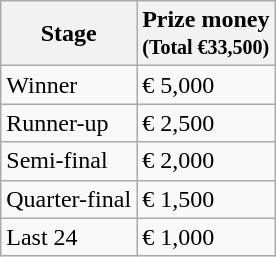<table class="wikitable">
<tr>
<th>Stage</th>
<th>Prize money<br><small>(Total €33,500)</small></th>
</tr>
<tr>
<td>Winner</td>
<td>€ 5,000</td>
</tr>
<tr>
<td>Runner-up</td>
<td>€ 2,500</td>
</tr>
<tr>
<td>Semi-final</td>
<td>€ 2,000</td>
</tr>
<tr>
<td>Quarter-final</td>
<td>€ 1,500</td>
</tr>
<tr>
<td>Last 24</td>
<td>€ 1,000</td>
</tr>
</table>
